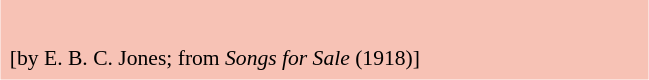<table class="toccolours" style="float: right; margin-left: 1em; margin-right: 2em; font-size: 90%; background:#f7c2b5; color:black; width:30em; max-width: 40%;" cellspacing="5">
<tr>
<td style="text-align: left;"><br></td>
</tr>
<tr>
<td style="text-align: left;">[by E. B. C. Jones; from <em>Songs for Sale</em> (1918)]</td>
</tr>
</table>
